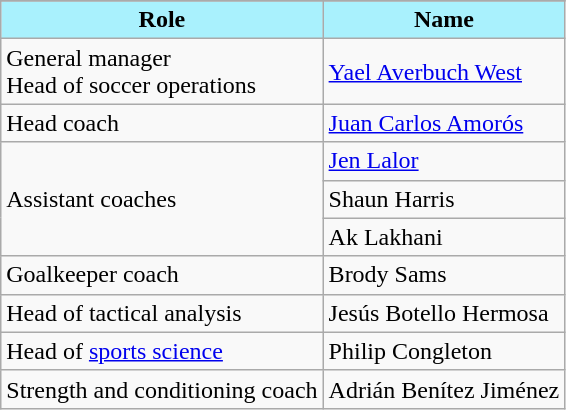<table class="wikitable">
<tr>
</tr>
<tr>
<th style="background:#A9F1FD; color:#000;" scope="col">Role</th>
<th style="background:#A9F1FD; color:#000;" scope="col">Name</th>
</tr>
<tr>
<td>General manager<br>Head of soccer operations</td>
<td><a href='#'>Yael Averbuch West</a></td>
</tr>
<tr>
<td>Head coach</td>
<td><a href='#'>Juan Carlos Amorós</a></td>
</tr>
<tr>
<td rowspan=3>Assistant coaches</td>
<td><a href='#'>Jen Lalor</a></td>
</tr>
<tr>
<td>Shaun Harris</td>
</tr>
<tr>
<td>Ak Lakhani</td>
</tr>
<tr>
<td>Goalkeeper coach</td>
<td>Brody Sams</td>
</tr>
<tr>
<td>Head of tactical analysis</td>
<td>Jesús Botello Hermosa</td>
</tr>
<tr>
<td>Head of <a href='#'>sports science</a></td>
<td>Philip Congleton</td>
</tr>
<tr>
<td>Strength and conditioning coach</td>
<td>Adrián Benítez Jiménez</td>
</tr>
</table>
